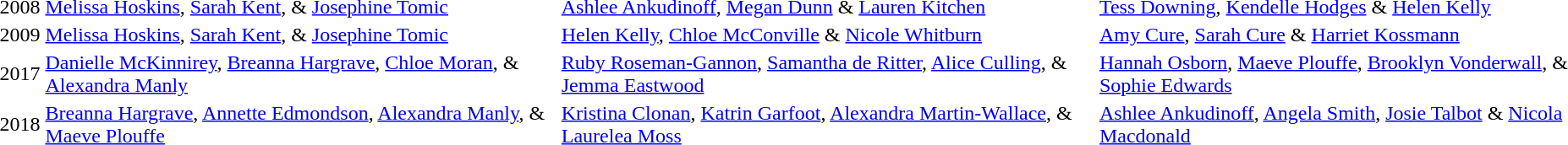<table>
<tr>
<td>2008</td>
<td><a href='#'>Melissa Hoskins</a>, <a href='#'>Sarah Kent</a>, & <a href='#'>Josephine Tomic</a></td>
<td><a href='#'>Ashlee Ankudinoff</a>, <a href='#'>Megan Dunn</a> & <a href='#'>Lauren Kitchen</a></td>
<td><a href='#'>Tess Downing</a>, <a href='#'>Kendelle Hodges</a> & <a href='#'>Helen Kelly</a></td>
</tr>
<tr>
<td>2009</td>
<td><a href='#'>Melissa Hoskins</a>, <a href='#'>Sarah Kent</a>, & <a href='#'>Josephine Tomic</a></td>
<td><a href='#'>Helen Kelly</a>, <a href='#'>Chloe McConville</a> & <a href='#'>Nicole Whitburn</a></td>
<td><a href='#'>Amy Cure</a>, <a href='#'>Sarah Cure</a> & <a href='#'>Harriet Kossmann</a></td>
</tr>
<tr>
<td>2017</td>
<td><a href='#'>Danielle McKinnirey</a>, <a href='#'>Breanna Hargrave</a>, <a href='#'>Chloe Moran</a>, & <a href='#'>Alexandra Manly</a></td>
<td><a href='#'>Ruby Roseman-Gannon</a>, <a href='#'>Samantha de Ritter</a>, <a href='#'>Alice Culling</a>, & <a href='#'>Jemma Eastwood</a></td>
<td><a href='#'>Hannah Osborn</a>, <a href='#'>Maeve Plouffe</a>, <a href='#'>Brooklyn Vonderwall</a>, & <a href='#'>Sophie Edwards</a></td>
</tr>
<tr>
<td>2018</td>
<td><a href='#'>Breanna Hargrave</a>, <a href='#'>Annette Edmondson</a>, <a href='#'>Alexandra Manly</a>, & <a href='#'>Maeve Plouffe</a></td>
<td><a href='#'>Kristina Clonan</a>, <a href='#'>Katrin Garfoot</a>, <a href='#'>Alexandra Martin-Wallace</a>, & <a href='#'>Laurelea Moss</a></td>
<td><a href='#'>Ashlee Ankudinoff</a>, <a href='#'>Angela Smith</a>, <a href='#'>Josie Talbot</a> & <a href='#'>Nicola Macdonald</a></td>
</tr>
<tr>
</tr>
</table>
